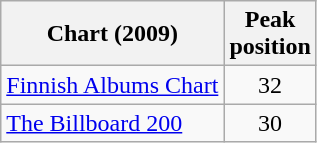<table class="wikitable" border="1">
<tr>
<th>Chart (2009)</th>
<th>Peak<br>position</th>
</tr>
<tr>
<td align="left"><a href='#'>Finnish Albums Chart</a></td>
<td align="center">32</td>
</tr>
<tr>
<td align="left"><a href='#'>The Billboard 200</a></td>
<td align="center">30</td>
</tr>
</table>
